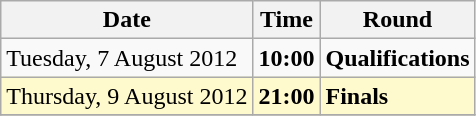<table class="wikitable">
<tr>
<th>Date</th>
<th>Time</th>
<th>Round</th>
</tr>
<tr>
<td>Tuesday, 7 August 2012</td>
<td><strong>10:00</strong></td>
<td><strong>Qualifications</strong></td>
</tr>
<tr>
<td style=background:lemonchiffon>Thursday, 9 August 2012</td>
<td style=background:lemonchiffon><strong>21:00</strong></td>
<td style=background:lemonchiffon><strong>Finals</strong></td>
</tr>
<tr>
</tr>
</table>
